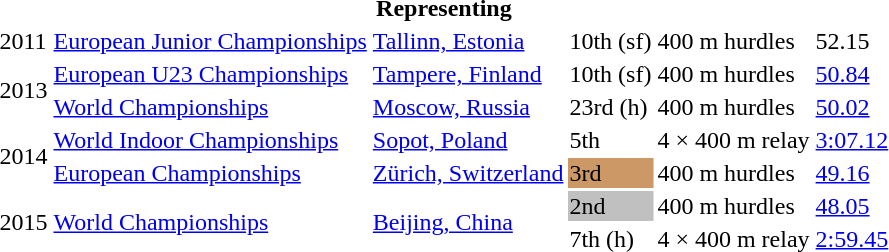<table>
<tr>
<th colspan="6">Representing </th>
</tr>
<tr>
<td>2011</td>
<td><a href='#'>European Junior Championships</a></td>
<td><a href='#'>Tallinn, Estonia</a></td>
<td>10th (sf)</td>
<td>400 m hurdles</td>
<td>52.15</td>
</tr>
<tr>
<td rowspan=2>2013</td>
<td><a href='#'>European U23 Championships</a></td>
<td><a href='#'>Tampere, Finland</a></td>
<td>10th (sf)</td>
<td>400 m hurdles</td>
<td><a href='#'>50.84</a></td>
</tr>
<tr>
<td><a href='#'>World Championships</a></td>
<td><a href='#'>Moscow, Russia</a></td>
<td>23rd (h)</td>
<td>400 m hurdles</td>
<td><a href='#'>50.02</a></td>
</tr>
<tr>
<td rowspan=2>2014</td>
<td><a href='#'>World Indoor Championships</a></td>
<td><a href='#'>Sopot, Poland</a></td>
<td>5th</td>
<td>4 × 400 m relay</td>
<td><a href='#'>3:07.12</a></td>
</tr>
<tr>
<td><a href='#'>European Championships</a></td>
<td><a href='#'>Zürich, Switzerland</a></td>
<td bgcolor=cc9966>3rd</td>
<td>400 m hurdles</td>
<td><a href='#'>49.16</a></td>
</tr>
<tr>
<td rowspan=2>2015</td>
<td rowspan=2><a href='#'>World Championships</a></td>
<td rowspan=2><a href='#'>Beijing, China</a></td>
<td bgcolor=silver>2nd</td>
<td>400 m hurdles</td>
<td><a href='#'>48.05</a></td>
</tr>
<tr>
<td>7th (h)</td>
<td>4 × 400 m relay</td>
<td><a href='#'>2:59.45</a></td>
</tr>
</table>
